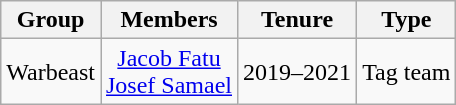<table class="wikitable sortable" style="text-align:center;">
<tr>
<th>Group</th>
<th>Members</th>
<th>Tenure</th>
<th>Type</th>
</tr>
<tr>
<td>Warbeast</td>
<td><a href='#'>Jacob Fatu</a><br><a href='#'>Josef Samael</a></td>
<td>2019–2021</td>
<td>Tag team</td>
</tr>
</table>
